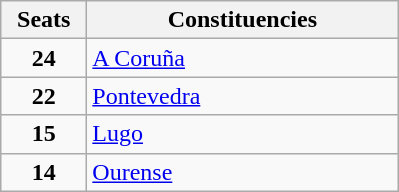<table class="wikitable" style="text-align:left;">
<tr>
<th width="50">Seats</th>
<th width="200">Constituencies</th>
</tr>
<tr>
<td align="center"><strong>24</strong></td>
<td><a href='#'>A Coruña</a></td>
</tr>
<tr>
<td align="center"><strong>22</strong></td>
<td><a href='#'>Pontevedra</a></td>
</tr>
<tr>
<td align="center"><strong>15</strong></td>
<td><a href='#'>Lugo</a></td>
</tr>
<tr>
<td align="center"><strong>14</strong></td>
<td><a href='#'>Ourense</a></td>
</tr>
</table>
